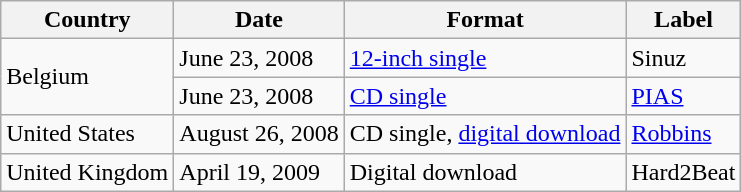<table class="wikitable">
<tr>
<th style="text-align:center;">Country</th>
<th style="text-align:center;">Date</th>
<th style="text-align:center;">Format</th>
<th style="text-align:center;">Label</th>
</tr>
<tr>
<td rowspan=2>Belgium</td>
<td>June 23, 2008</td>
<td><a href='#'>12-inch single</a></td>
<td>Sinuz</td>
</tr>
<tr>
<td>June 23, 2008</td>
<td><a href='#'>CD single</a></td>
<td><a href='#'>PIAS</a></td>
</tr>
<tr>
<td>United States</td>
<td>August 26, 2008</td>
<td>CD single, <a href='#'>digital download</a></td>
<td><a href='#'>Robbins</a></td>
</tr>
<tr>
<td>United Kingdom</td>
<td>April 19, 2009</td>
<td>Digital download</td>
<td>Hard2Beat</td>
</tr>
</table>
